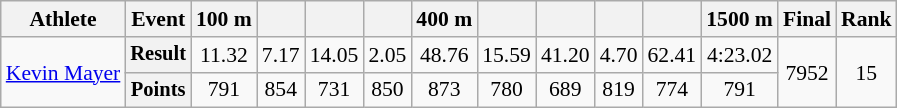<table class="wikitable" style="font-size:90%">
<tr>
<th>Athlete</th>
<th>Event</th>
<th>100 m</th>
<th></th>
<th></th>
<th></th>
<th>400 m</th>
<th></th>
<th></th>
<th></th>
<th></th>
<th>1500 m</th>
<th>Final</th>
<th>Rank</th>
</tr>
<tr align=center>
<td rowspan=2 align=left><a href='#'>Kevin Mayer</a></td>
<th style="font-size:95%">Result</th>
<td>11.32</td>
<td>7.17</td>
<td>14.05</td>
<td>2.05</td>
<td>48.76</td>
<td>15.59</td>
<td>41.20</td>
<td>4.70</td>
<td>62.41</td>
<td>4:23.02</td>
<td rowspan=2>7952</td>
<td rowspan=2>15</td>
</tr>
<tr align=center>
<th style="font-size:95%">Points</th>
<td>791</td>
<td>854</td>
<td>731</td>
<td>850</td>
<td>873</td>
<td>780</td>
<td>689</td>
<td>819</td>
<td>774</td>
<td>791</td>
</tr>
</table>
